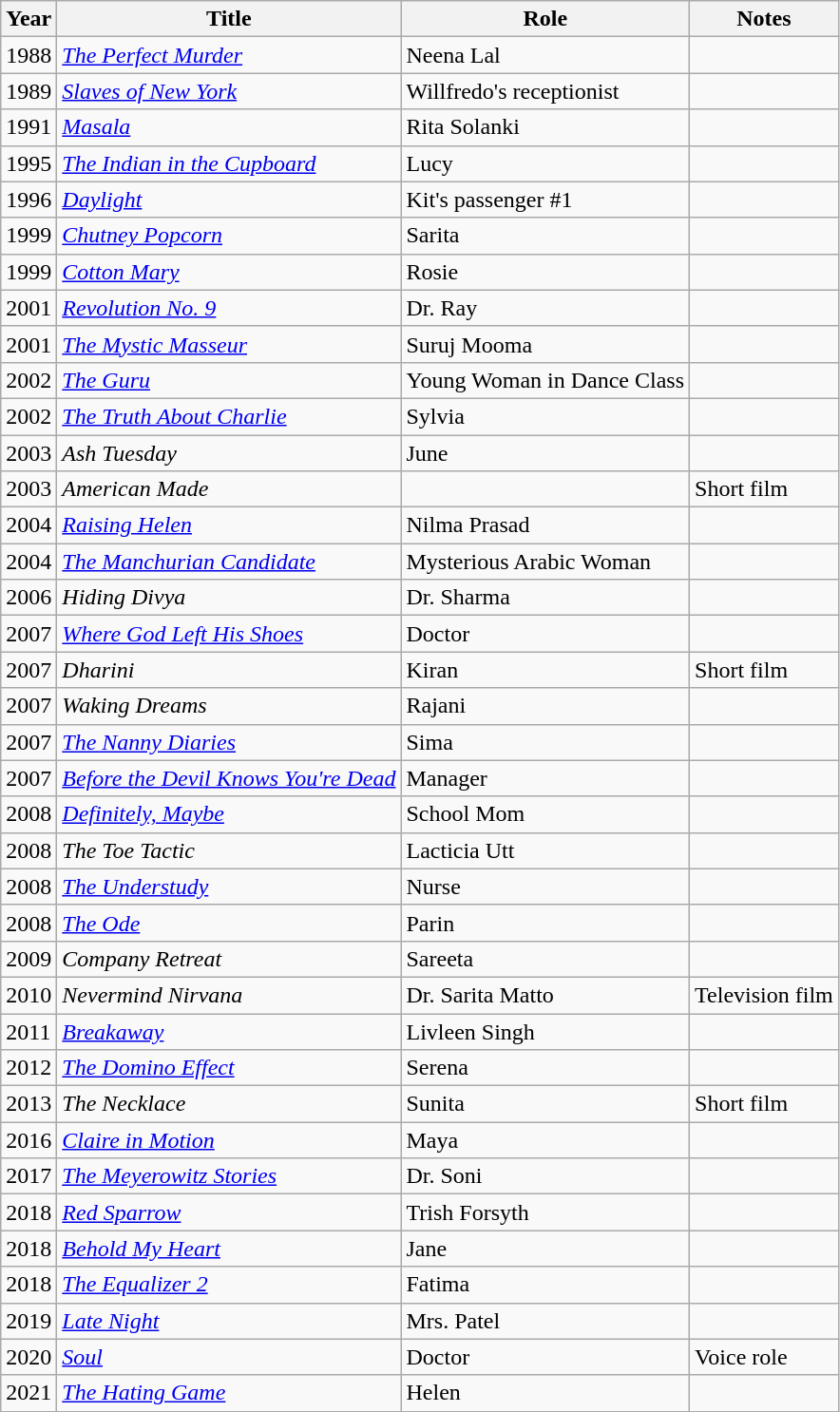<table class="wikitable sortable">
<tr>
<th>Year</th>
<th>Title</th>
<th>Role</th>
<th class=unsortable>Notes</th>
</tr>
<tr>
<td>1988</td>
<td><em><a href='#'>The Perfect Murder</a></em></td>
<td>Neena Lal</td>
<td></td>
</tr>
<tr>
<td>1989</td>
<td><em><a href='#'>Slaves of New York</a></em></td>
<td>Willfredo's receptionist</td>
<td></td>
</tr>
<tr>
<td>1991</td>
<td><em><a href='#'>Masala</a></em></td>
<td>Rita Solanki</td>
<td></td>
</tr>
<tr>
<td>1995</td>
<td><em><a href='#'>The Indian in the Cupboard</a></em></td>
<td>Lucy</td>
<td></td>
</tr>
<tr>
<td>1996</td>
<td><em><a href='#'>Daylight</a></em></td>
<td>Kit's passenger #1</td>
<td></td>
</tr>
<tr>
<td>1999</td>
<td><em><a href='#'>Chutney Popcorn</a></em></td>
<td>Sarita</td>
<td></td>
</tr>
<tr>
<td>1999</td>
<td><em><a href='#'>Cotton Mary</a></em></td>
<td>Rosie</td>
<td></td>
</tr>
<tr>
<td>2001</td>
<td><em><a href='#'>Revolution No. 9</a></em></td>
<td>Dr. Ray</td>
<td></td>
</tr>
<tr>
<td>2001</td>
<td><em><a href='#'>The Mystic Masseur</a></em></td>
<td>Suruj Mooma</td>
<td></td>
</tr>
<tr>
<td>2002</td>
<td><em><a href='#'>The Guru</a></em></td>
<td>Young Woman in Dance Class</td>
<td></td>
</tr>
<tr>
<td>2002</td>
<td><em><a href='#'>The Truth About Charlie</a></em></td>
<td>Sylvia</td>
<td></td>
</tr>
<tr>
<td>2003</td>
<td><em>Ash Tuesday</em></td>
<td>June</td>
<td></td>
</tr>
<tr>
<td>2003</td>
<td><em>American Made</em></td>
<td></td>
<td>Short film</td>
</tr>
<tr>
<td>2004</td>
<td><em><a href='#'>Raising Helen</a></em></td>
<td>Nilma Prasad</td>
<td></td>
</tr>
<tr>
<td>2004</td>
<td><em><a href='#'>The Manchurian Candidate</a></em></td>
<td>Mysterious Arabic Woman</td>
<td></td>
</tr>
<tr>
<td>2006</td>
<td><em>Hiding Divya</em></td>
<td>Dr. Sharma</td>
<td></td>
</tr>
<tr>
<td>2007</td>
<td><em><a href='#'>Where God Left His Shoes</a></em></td>
<td>Doctor</td>
<td></td>
</tr>
<tr>
<td>2007</td>
<td><em>Dharini</em></td>
<td>Kiran</td>
<td>Short film</td>
</tr>
<tr>
<td>2007</td>
<td><em>Waking Dreams</em></td>
<td>Rajani</td>
<td></td>
</tr>
<tr>
<td>2007</td>
<td><em><a href='#'>The Nanny Diaries</a></em></td>
<td>Sima</td>
<td></td>
</tr>
<tr>
<td>2007</td>
<td><em><a href='#'>Before the Devil Knows You're Dead</a></em></td>
<td>Manager</td>
<td></td>
</tr>
<tr>
<td>2008</td>
<td><em><a href='#'>Definitely, Maybe</a></em></td>
<td>School Mom</td>
<td></td>
</tr>
<tr>
<td>2008</td>
<td><em>The Toe Tactic</em></td>
<td>Lacticia Utt</td>
<td></td>
</tr>
<tr>
<td>2008</td>
<td><em><a href='#'>The Understudy</a></em></td>
<td>Nurse</td>
<td></td>
</tr>
<tr>
<td>2008</td>
<td><em><a href='#'>The Ode</a></em></td>
<td>Parin</td>
<td></td>
</tr>
<tr>
<td>2009</td>
<td><em>Company Retreat</em></td>
<td>Sareeta</td>
<td></td>
</tr>
<tr>
<td>2010</td>
<td><em>Nevermind Nirvana</em></td>
<td>Dr. Sarita Matto</td>
<td>Television film</td>
</tr>
<tr>
<td>2011</td>
<td><em><a href='#'>Breakaway</a></em></td>
<td>Livleen Singh</td>
<td></td>
</tr>
<tr>
<td>2012</td>
<td><em><a href='#'>The Domino Effect</a></em></td>
<td>Serena</td>
<td></td>
</tr>
<tr>
<td>2013</td>
<td><em>The Necklace</em></td>
<td>Sunita</td>
<td>Short film</td>
</tr>
<tr>
<td>2016</td>
<td><em><a href='#'>Claire in Motion</a></em></td>
<td>Maya</td>
<td></td>
</tr>
<tr>
<td>2017</td>
<td><em><a href='#'>The Meyerowitz Stories</a></em></td>
<td>Dr. Soni</td>
<td></td>
</tr>
<tr>
<td>2018</td>
<td><em><a href='#'>Red Sparrow</a></em></td>
<td>Trish Forsyth</td>
<td></td>
</tr>
<tr>
<td>2018</td>
<td><em><a href='#'>Behold My Heart</a></em></td>
<td>Jane</td>
<td></td>
</tr>
<tr>
<td>2018</td>
<td><em><a href='#'>The Equalizer 2</a></em></td>
<td>Fatima</td>
<td></td>
</tr>
<tr>
<td>2019</td>
<td><em><a href='#'>Late Night</a></em></td>
<td>Mrs. Patel</td>
<td></td>
</tr>
<tr>
<td>2020</td>
<td><em><a href='#'>Soul</a></em></td>
<td>Doctor</td>
<td>Voice role</td>
</tr>
<tr>
<td>2021</td>
<td><em><a href='#'>The Hating Game</a></em></td>
<td>Helen</td>
<td></td>
</tr>
</table>
